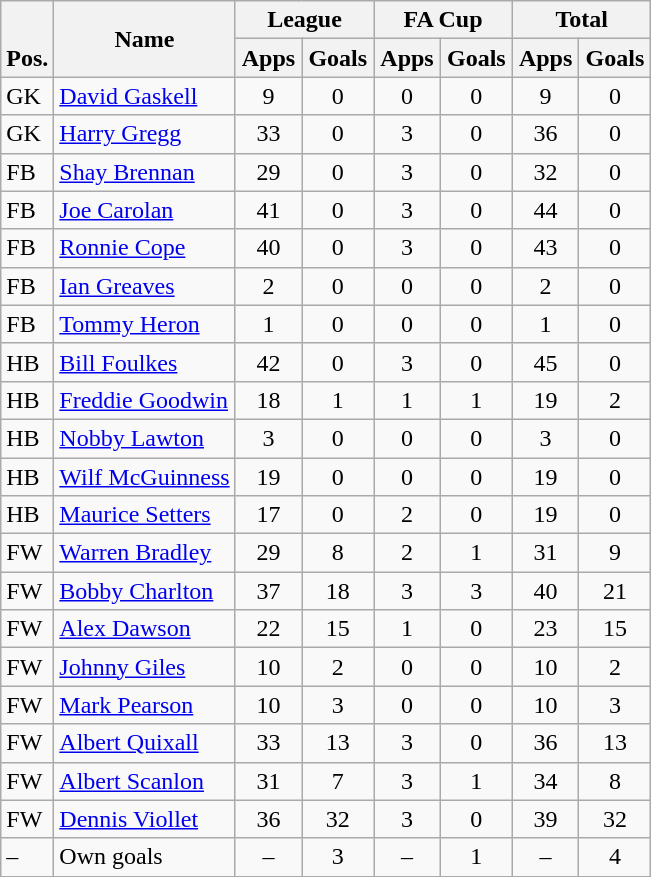<table class="wikitable" style="text-align:center">
<tr>
<th rowspan="2" valign="bottom">Pos.</th>
<th rowspan="2">Name</th>
<th colspan="2" width="85">League</th>
<th colspan="2" width="85">FA Cup</th>
<th colspan="2" width="85">Total</th>
</tr>
<tr>
<th>Apps</th>
<th>Goals</th>
<th>Apps</th>
<th>Goals</th>
<th>Apps</th>
<th>Goals</th>
</tr>
<tr>
<td align="left">GK</td>
<td align="left"> <a href='#'>David Gaskell</a></td>
<td>9</td>
<td>0</td>
<td>0</td>
<td>0</td>
<td>9</td>
<td>0</td>
</tr>
<tr>
<td align="left">GK</td>
<td align="left"> <a href='#'>Harry Gregg</a></td>
<td>33</td>
<td>0</td>
<td>3</td>
<td>0</td>
<td>36</td>
<td>0</td>
</tr>
<tr>
<td align="left">FB</td>
<td align="left"> <a href='#'>Shay Brennan</a></td>
<td>29</td>
<td>0</td>
<td>3</td>
<td>0</td>
<td>32</td>
<td>0</td>
</tr>
<tr>
<td align="left">FB</td>
<td align="left"> <a href='#'>Joe Carolan</a></td>
<td>41</td>
<td>0</td>
<td>3</td>
<td>0</td>
<td>44</td>
<td>0</td>
</tr>
<tr>
<td align="left">FB</td>
<td align="left"> <a href='#'>Ronnie Cope</a></td>
<td>40</td>
<td>0</td>
<td>3</td>
<td>0</td>
<td>43</td>
<td>0</td>
</tr>
<tr>
<td align="left">FB</td>
<td align="left"> <a href='#'>Ian Greaves</a></td>
<td>2</td>
<td>0</td>
<td>0</td>
<td>0</td>
<td>2</td>
<td>0</td>
</tr>
<tr>
<td align="left">FB</td>
<td align="left"> <a href='#'>Tommy Heron</a></td>
<td>1</td>
<td>0</td>
<td>0</td>
<td>0</td>
<td>1</td>
<td>0</td>
</tr>
<tr>
<td align="left">HB</td>
<td align="left"> <a href='#'>Bill Foulkes</a></td>
<td>42</td>
<td>0</td>
<td>3</td>
<td>0</td>
<td>45</td>
<td>0</td>
</tr>
<tr>
<td align="left">HB</td>
<td align="left"> <a href='#'>Freddie Goodwin</a></td>
<td>18</td>
<td>1</td>
<td>1</td>
<td>1</td>
<td>19</td>
<td>2</td>
</tr>
<tr>
<td align="left">HB</td>
<td align="left"> <a href='#'>Nobby Lawton</a></td>
<td>3</td>
<td>0</td>
<td>0</td>
<td>0</td>
<td>3</td>
<td>0</td>
</tr>
<tr>
<td align="left">HB</td>
<td align="left"> <a href='#'>Wilf McGuinness</a></td>
<td>19</td>
<td>0</td>
<td>0</td>
<td>0</td>
<td>19</td>
<td>0</td>
</tr>
<tr>
<td align="left">HB</td>
<td align="left"> <a href='#'>Maurice Setters</a></td>
<td>17</td>
<td>0</td>
<td>2</td>
<td>0</td>
<td>19</td>
<td>0</td>
</tr>
<tr>
<td align="left">FW</td>
<td align="left"> <a href='#'>Warren Bradley</a></td>
<td>29</td>
<td>8</td>
<td>2</td>
<td>1</td>
<td>31</td>
<td>9</td>
</tr>
<tr>
<td align="left">FW</td>
<td align="left"> <a href='#'>Bobby Charlton</a></td>
<td>37</td>
<td>18</td>
<td>3</td>
<td>3</td>
<td>40</td>
<td>21</td>
</tr>
<tr>
<td align="left">FW</td>
<td align="left"> <a href='#'>Alex Dawson</a></td>
<td>22</td>
<td>15</td>
<td>1</td>
<td>0</td>
<td>23</td>
<td>15</td>
</tr>
<tr>
<td align="left">FW</td>
<td align="left"> <a href='#'>Johnny Giles</a></td>
<td>10</td>
<td>2</td>
<td>0</td>
<td>0</td>
<td>10</td>
<td>2</td>
</tr>
<tr>
<td align="left">FW</td>
<td align="left"> <a href='#'>Mark Pearson</a></td>
<td>10</td>
<td>3</td>
<td>0</td>
<td>0</td>
<td>10</td>
<td>3</td>
</tr>
<tr>
<td align="left">FW</td>
<td align="left"> <a href='#'>Albert Quixall</a></td>
<td>33</td>
<td>13</td>
<td>3</td>
<td>0</td>
<td>36</td>
<td>13</td>
</tr>
<tr>
<td align="left">FW</td>
<td align="left"> <a href='#'>Albert Scanlon</a></td>
<td>31</td>
<td>7</td>
<td>3</td>
<td>1</td>
<td>34</td>
<td>8</td>
</tr>
<tr>
<td align="left">FW</td>
<td align="left"> <a href='#'>Dennis Viollet</a></td>
<td>36</td>
<td>32</td>
<td>3</td>
<td>0</td>
<td>39</td>
<td>32</td>
</tr>
<tr>
<td align="left">–</td>
<td align="left">Own goals</td>
<td>–</td>
<td>3</td>
<td>–</td>
<td>1</td>
<td>–</td>
<td>4</td>
</tr>
</table>
